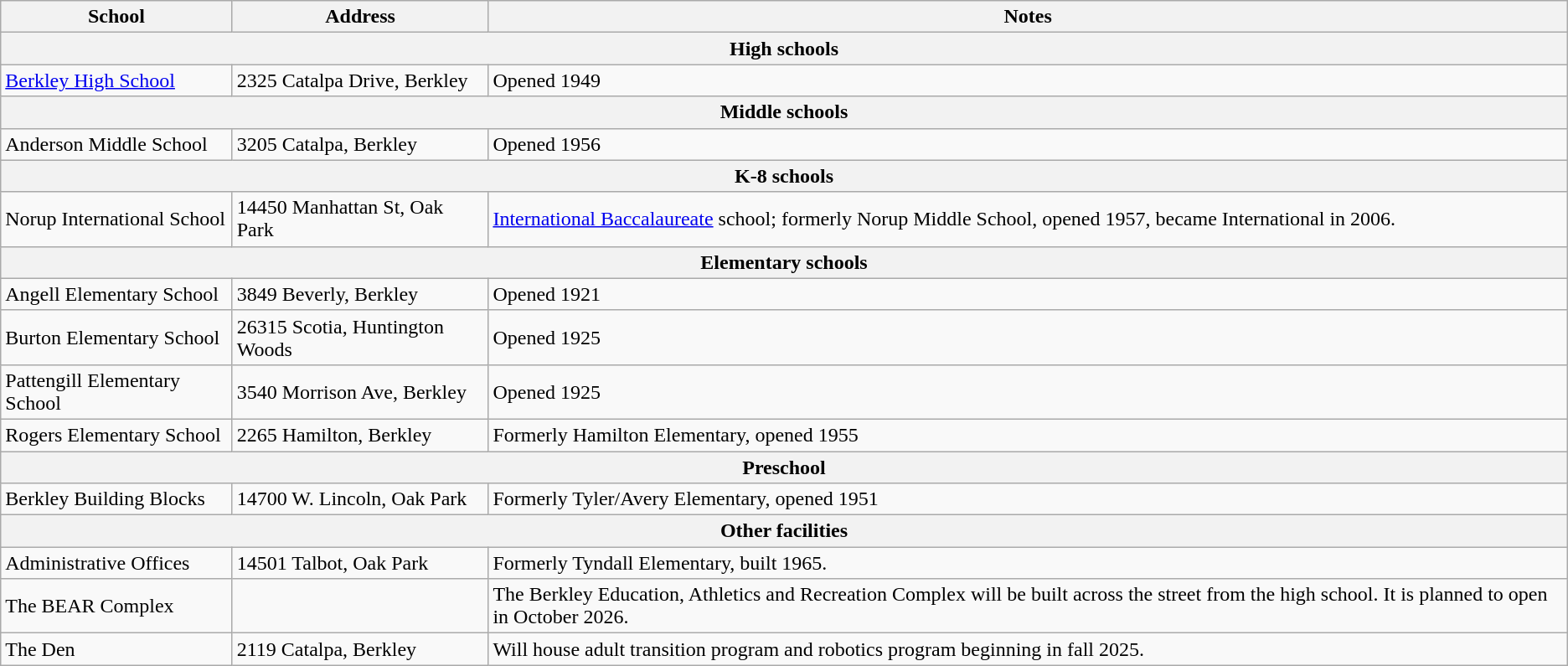<table class="wikitable">
<tr>
<th>School</th>
<th>Address</th>
<th>Notes</th>
</tr>
<tr>
<th colspan="3">High schools</th>
</tr>
<tr>
<td><a href='#'>Berkley High School</a></td>
<td>2325 Catalpa Drive, Berkley</td>
<td>Opened 1949</td>
</tr>
<tr>
<th colspan="3">Middle schools</th>
</tr>
<tr>
<td>Anderson Middle School</td>
<td>3205 Catalpa, Berkley</td>
<td>Opened 1956</td>
</tr>
<tr>
<th colspan="3">K-8 schools</th>
</tr>
<tr>
<td>Norup International School</td>
<td>14450 Manhattan St, Oak Park</td>
<td><a href='#'>International Baccalaureate</a> school; formerly Norup Middle School, opened 1957, became International in 2006.</td>
</tr>
<tr>
<th colspan="3">Elementary schools</th>
</tr>
<tr>
<td>Angell Elementary School</td>
<td>3849 Beverly, Berkley</td>
<td>Opened 1921</td>
</tr>
<tr>
<td>Burton Elementary School</td>
<td>26315 Scotia, Huntington Woods</td>
<td>Opened 1925</td>
</tr>
<tr>
<td>Pattengill Elementary School</td>
<td>3540 Morrison Ave, Berkley</td>
<td>Opened 1925</td>
</tr>
<tr>
<td>Rogers Elementary School</td>
<td>2265 Hamilton, Berkley</td>
<td>Formerly Hamilton Elementary, opened 1955</td>
</tr>
<tr>
<th colspan="3">Preschool</th>
</tr>
<tr>
<td>Berkley Building Blocks</td>
<td>14700 W. Lincoln, Oak Park</td>
<td>Formerly Tyler/Avery Elementary, opened 1951</td>
</tr>
<tr>
<th colspan="3">Other facilities</th>
</tr>
<tr>
<td>Administrative Offices</td>
<td>14501 Talbot, Oak Park</td>
<td>Formerly Tyndall Elementary, built 1965.</td>
</tr>
<tr>
<td>The BEAR Complex</td>
<td></td>
<td>The Berkley Education, Athletics and Recreation Complex will be built across the street from the high school. It is planned to open in October 2026.</td>
</tr>
<tr>
<td>The Den</td>
<td>2119 Catalpa, Berkley</td>
<td>Will house adult transition program and robotics program beginning in fall 2025.</td>
</tr>
</table>
